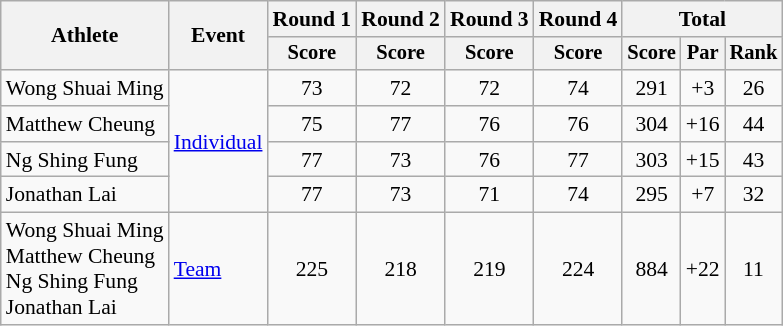<table class=wikitable style=font-size:90%;text-align:center>
<tr>
<th rowspan=2>Athlete</th>
<th rowspan=2>Event</th>
<th>Round 1</th>
<th>Round 2</th>
<th>Round 3</th>
<th>Round 4</th>
<th colspan=3>Total</th>
</tr>
<tr style="font-size:95%">
<th>Score</th>
<th>Score</th>
<th>Score</th>
<th>Score</th>
<th>Score</th>
<th>Par</th>
<th>Rank</th>
</tr>
<tr>
<td align=left>Wong Shuai Ming</td>
<td align=left rowspan=4><a href='#'>Individual</a></td>
<td>73</td>
<td>72</td>
<td>72</td>
<td>74</td>
<td>291</td>
<td>+3</td>
<td>26</td>
</tr>
<tr>
<td align=left>Matthew Cheung</td>
<td>75</td>
<td>77</td>
<td>76</td>
<td>76</td>
<td>304</td>
<td>+16</td>
<td>44</td>
</tr>
<tr>
<td align=left>Ng Shing Fung</td>
<td>77</td>
<td>73</td>
<td>76</td>
<td>77</td>
<td>303</td>
<td>+15</td>
<td>43</td>
</tr>
<tr>
<td align=left>Jonathan Lai</td>
<td>77</td>
<td>73</td>
<td>71</td>
<td>74</td>
<td>295</td>
<td>+7</td>
<td>32</td>
</tr>
<tr>
<td align=left>Wong Shuai Ming<br>Matthew Cheung<br>Ng Shing Fung<br>Jonathan Lai</td>
<td align=left><a href='#'>Team</a></td>
<td>225</td>
<td>218</td>
<td>219</td>
<td>224</td>
<td>884</td>
<td>+22</td>
<td>11</td>
</tr>
</table>
